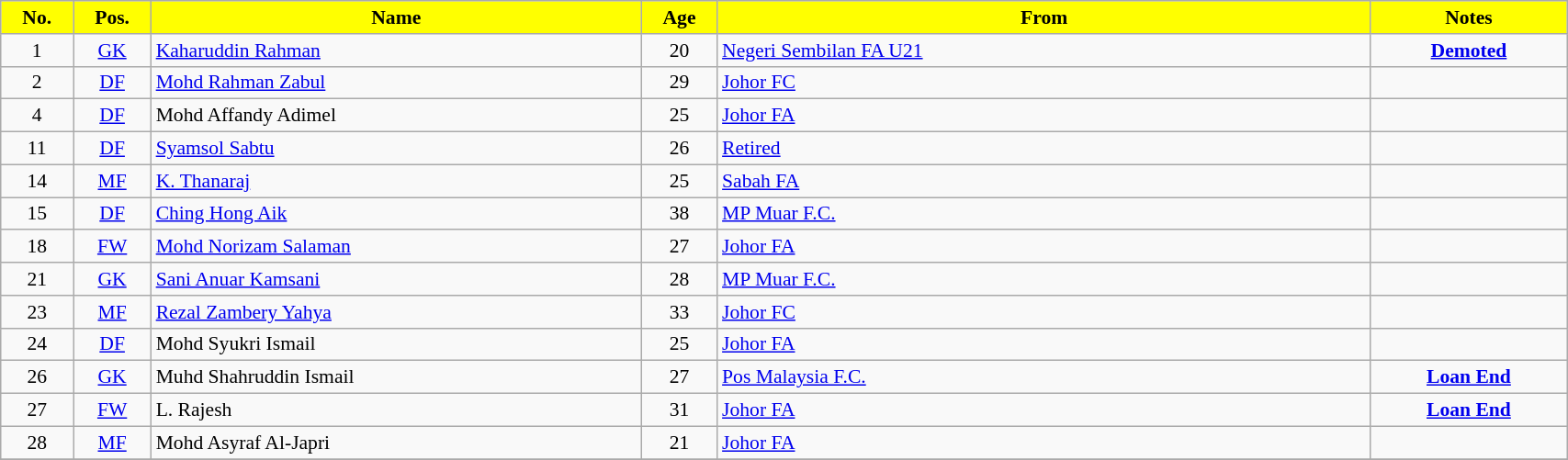<table class="wikitable sortable" style="text-align:Center; font-size:90%; width:90%;">
<tr>
<th style="background:Yellow; color:Black; width:2%">No.</th>
<th style="background:Yellow; color:Black; width:2%">Pos.</th>
<th style="background:Yellow; color:Black; width:15%">Name</th>
<th style="background:Yellow; color:Black; width:2%">Age</th>
<th style="background:Yellow; color:Black; width:20%">From</th>
<th style="background:Yellow; color:Black; width:6%">Notes</th>
</tr>
<tr>
<td>1</td>
<td><a href='#'>GK</a></td>
<td align=left> <a href='#'>Kaharuddin Rahman</a></td>
<td>20</td>
<td align=left> <a href='#'>Negeri Sembilan FA U21</a></td>
<td><strong><a href='#'>Demoted</a></strong></td>
</tr>
<tr>
<td>2</td>
<td><a href='#'>DF</a></td>
<td align=left> <a href='#'>Mohd Rahman Zabul</a></td>
<td>29</td>
<td align=left> <a href='#'>Johor FC</a></td>
<td></td>
</tr>
<tr>
<td>4</td>
<td><a href='#'>DF</a></td>
<td align=left> Mohd Affandy Adimel</td>
<td>25</td>
<td align=left> <a href='#'>Johor FA</a></td>
<td></td>
</tr>
<tr>
<td>11</td>
<td><a href='#'>DF</a></td>
<td align=left> <a href='#'>Syamsol Sabtu</a></td>
<td>26</td>
<td align=left> <a href='#'>Retired</a></td>
<td></td>
</tr>
<tr>
<td>14</td>
<td><a href='#'>MF</a></td>
<td align=left> <a href='#'>K. Thanaraj</a></td>
<td>25</td>
<td align=left> <a href='#'>Sabah FA</a></td>
<td></td>
</tr>
<tr>
<td>15</td>
<td><a href='#'>DF</a></td>
<td align=left> <a href='#'>Ching Hong Aik</a></td>
<td>38</td>
<td align=left> <a href='#'>MP Muar F.C.</a></td>
<td></td>
</tr>
<tr>
<td>18</td>
<td><a href='#'>FW</a></td>
<td align=left> <a href='#'>Mohd Norizam Salaman</a></td>
<td>27</td>
<td align=left> <a href='#'>Johor FA</a></td>
<td></td>
</tr>
<tr>
<td>21</td>
<td><a href='#'>GK</a></td>
<td align=left> <a href='#'>Sani Anuar Kamsani</a></td>
<td>28</td>
<td align=left> <a href='#'>MP Muar F.C.</a></td>
<td></td>
</tr>
<tr>
<td>23</td>
<td><a href='#'>MF</a></td>
<td align=left> <a href='#'>Rezal Zambery Yahya</a></td>
<td>33</td>
<td align=left> <a href='#'>Johor FC</a></td>
<td></td>
</tr>
<tr>
<td>24</td>
<td><a href='#'>DF</a></td>
<td align=left> Mohd Syukri Ismail</td>
<td>25</td>
<td align=left> <a href='#'>Johor FA</a></td>
<td></td>
</tr>
<tr>
<td>26</td>
<td><a href='#'>GK</a></td>
<td align=left> Muhd Shahruddin Ismail</td>
<td>27</td>
<td align=left> <a href='#'>Pos Malaysia F.C.</a></td>
<td><strong><a href='#'>Loan End</a></strong></td>
</tr>
<tr>
<td>27</td>
<td><a href='#'>FW</a></td>
<td align=left> L. Rajesh</td>
<td>31</td>
<td align=left> <a href='#'>Johor FA</a></td>
<td><strong><a href='#'>Loan End</a></strong></td>
</tr>
<tr>
<td>28</td>
<td><a href='#'>MF</a></td>
<td align=left> Mohd Asyraf Al-Japri</td>
<td>21</td>
<td align=left> <a href='#'>Johor FA</a></td>
<td></td>
</tr>
<tr>
</tr>
</table>
